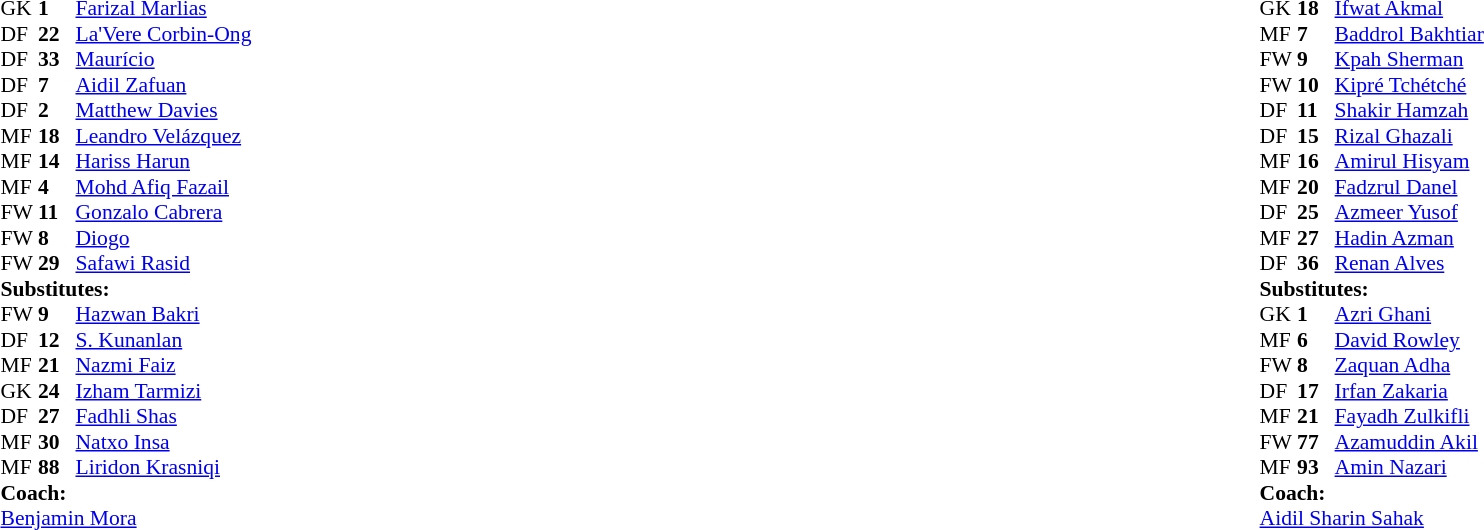<table width="100%">
<tr>
<td valign="top" width="45%"><br><table style="font-size: 90%" cellspacing="0" cellpadding="0">
<tr>
<th width="25"></th>
<th width="25"></th>
</tr>
<tr>
<td>GK</td>
<td><strong>1</strong></td>
<td><a href='#'>Farizal Marlias</a></td>
<td></td>
<td></td>
</tr>
<tr>
<td>DF</td>
<td><strong>22</strong></td>
<td><a href='#'>La'Vere Corbin-Ong</a></td>
<td></td>
<td></td>
</tr>
<tr>
<td>DF</td>
<td><strong>33</strong></td>
<td><a href='#'>Maurício</a></td>
<td></td>
<td></td>
</tr>
<tr>
<td>DF</td>
<td><strong>7</strong></td>
<td><a href='#'>Aidil Zafuan</a></td>
<td></td>
<td></td>
</tr>
<tr>
<td>DF</td>
<td><strong>2</strong></td>
<td><a href='#'>Matthew Davies</a></td>
<td></td>
<td></td>
</tr>
<tr>
<td>MF</td>
<td><strong>18</strong></td>
<td><a href='#'>Leandro Velázquez</a></td>
<td></td>
<td></td>
</tr>
<tr>
<td>MF</td>
<td><strong>14</strong></td>
<td><a href='#'>Hariss Harun</a></td>
<td></td>
<td></td>
</tr>
<tr>
<td>MF</td>
<td><strong>4</strong></td>
<td><a href='#'>Mohd Afiq Fazail</a></td>
<td></td>
<td></td>
</tr>
<tr>
<td>FW</td>
<td><strong>11</strong></td>
<td><a href='#'>Gonzalo Cabrera</a></td>
<td></td>
<td></td>
</tr>
<tr>
<td>FW</td>
<td><strong>8</strong></td>
<td><a href='#'>Diogo</a></td>
<td></td>
<td></td>
</tr>
<tr>
<td>FW</td>
<td><strong>29</strong></td>
<td><a href='#'>Safawi Rasid</a></td>
<td></td>
<td></td>
</tr>
<tr>
<td colspan=3><strong>Substitutes:</strong></td>
</tr>
<tr>
<td>FW</td>
<td><strong>9</strong></td>
<td><a href='#'>Hazwan Bakri</a></td>
<td></td>
<td></td>
</tr>
<tr>
<td>DF</td>
<td><strong>12</strong></td>
<td><a href='#'>S. Kunanlan</a></td>
<td></td>
<td></td>
</tr>
<tr>
<td>MF</td>
<td><strong>21</strong></td>
<td><a href='#'>Nazmi Faiz</a></td>
<td></td>
<td></td>
</tr>
<tr>
<td>GK</td>
<td><strong>24</strong></td>
<td><a href='#'>Izham Tarmizi</a></td>
<td></td>
<td></td>
</tr>
<tr>
<td>DF</td>
<td><strong>27</strong></td>
<td><a href='#'>Fadhli Shas</a></td>
<td></td>
<td></td>
</tr>
<tr>
<td>MF</td>
<td><strong>30</strong></td>
<td><a href='#'>Natxo Insa</a></td>
<td></td>
<td></td>
</tr>
<tr>
<td>MF</td>
<td><strong>88</strong></td>
<td><a href='#'>Liridon Krasniqi</a></td>
<td></td>
<td></td>
</tr>
<tr>
<td colspan=3><strong>Coach:</strong></td>
</tr>
<tr>
<td colspan=3><a href='#'>Benjamin Mora</a></td>
</tr>
</table>
</td>
<td valign="top"></td>
<td valign="top" width="55%"><br><table style="font-size: 90%" cellspacing="0" cellpadding="0" align="center">
<tr>
<th width="25"></th>
<th width="25"></th>
</tr>
<tr>
<td>GK</td>
<td><strong>18</strong></td>
<td><a href='#'>Ifwat Akmal</a></td>
<td></td>
<td></td>
</tr>
<tr>
<td>MF</td>
<td><strong>7</strong></td>
<td><a href='#'>Baddrol Bakhtiar</a></td>
<td></td>
<td></td>
</tr>
<tr>
<td>FW</td>
<td><strong>9</strong></td>
<td><a href='#'>Kpah Sherman</a></td>
<td></td>
<td></td>
</tr>
<tr>
<td>FW</td>
<td><strong>10</strong></td>
<td><a href='#'>Kipré Tchétché</a></td>
<td></td>
<td></td>
</tr>
<tr>
<td>DF</td>
<td><strong>11</strong></td>
<td><a href='#'>Shakir Hamzah</a></td>
<td></td>
<td></td>
</tr>
<tr>
<td>DF</td>
<td><strong>15</strong></td>
<td><a href='#'>Rizal Ghazali</a></td>
<td></td>
<td></td>
</tr>
<tr>
<td>MF</td>
<td><strong>16</strong></td>
<td><a href='#'>Amirul Hisyam</a></td>
<td></td>
<td></td>
</tr>
<tr>
<td>MF</td>
<td><strong>20</strong></td>
<td><a href='#'>Fadzrul Danel</a></td>
<td></td>
<td></td>
</tr>
<tr>
<td>DF</td>
<td><strong>25</strong></td>
<td><a href='#'>Azmeer Yusof</a></td>
<td></td>
<td></td>
</tr>
<tr>
<td>MF</td>
<td><strong>27</strong></td>
<td><a href='#'>Hadin Azman</a></td>
<td></td>
<td></td>
</tr>
<tr>
<td>DF</td>
<td><strong>36</strong></td>
<td><a href='#'>Renan Alves</a></td>
<td></td>
<td></td>
</tr>
<tr>
<td colspan=3><strong>Substitutes:</strong></td>
</tr>
<tr>
<td>GK</td>
<td><strong>1</strong></td>
<td><a href='#'>Azri Ghani</a></td>
<td></td>
<td></td>
</tr>
<tr>
<td>MF</td>
<td><strong>6</strong></td>
<td><a href='#'>David Rowley</a></td>
<td></td>
<td></td>
</tr>
<tr>
<td>FW</td>
<td><strong>8</strong></td>
<td><a href='#'>Zaquan Adha</a></td>
<td></td>
<td></td>
</tr>
<tr>
<td>DF</td>
<td><strong>17</strong></td>
<td><a href='#'>Irfan Zakaria</a></td>
<td></td>
<td></td>
</tr>
<tr>
<td>MF</td>
<td><strong>21</strong></td>
<td><a href='#'>Fayadh Zulkifli</a></td>
<td></td>
<td></td>
</tr>
<tr>
<td>FW</td>
<td><strong>77</strong></td>
<td><a href='#'>Azamuddin Akil</a></td>
<td></td>
<td> </td>
</tr>
<tr>
<td>MF</td>
<td><strong>93</strong></td>
<td><a href='#'>Amin Nazari</a></td>
<td></td>
<td></td>
</tr>
<tr>
<td colspan=3><strong>Coach:</strong></td>
</tr>
<tr>
<td colspan=3><a href='#'>Aidil Sharin Sahak</a></td>
</tr>
</table>
</td>
</tr>
</table>
